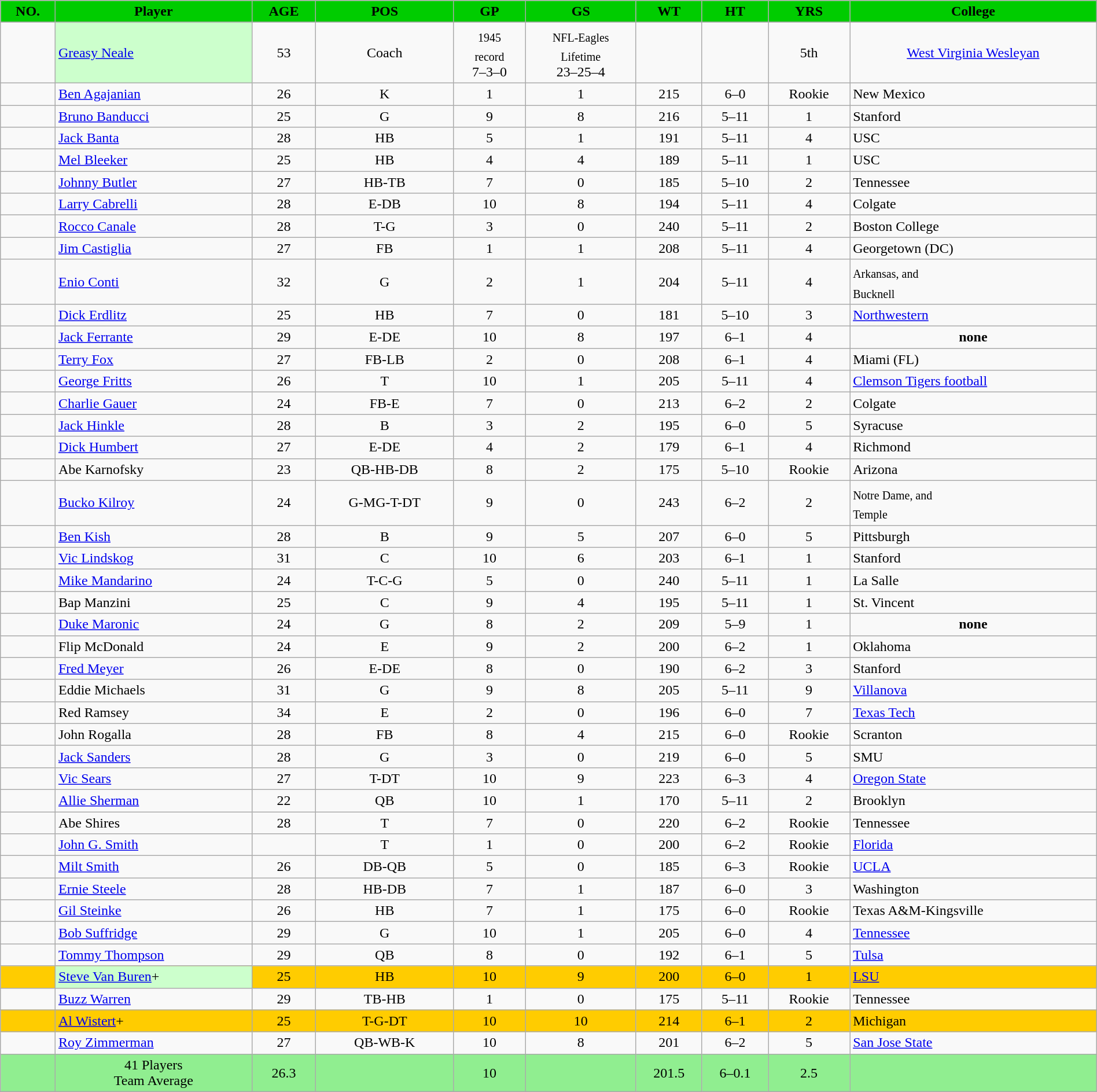<table class="wikitable sortable sortable" style="width:100%">
<tr>
<th style="background:#00cc00;" width=5%>NO.</th>
<th !width=20% style="background:#00cc00;">Player</th>
<th !width=4% style="background:#00cc00;">AGE</th>
<th !width=6% style="background:#00cc00;">POS</th>
<th !width=2% style="background:#00cc00;">GP</th>
<th !width=1% style="background:#00cc00;">GS</th>
<th !width=4% style="background:#00cc00;">WT</th>
<th !width=4% style="background:#00cc00;">HT</th>
<th !width=4% style="background:#00cc00;">YRS</th>
<th !width=20% style="background:#00cc00;">College</th>
</tr>
<tr>
</tr>
<tr align=center>
<td></td>
<td - align=left   bgcolor=#ccffcc><a href='#'>Greasy Neale</a></td>
<td>53</td>
<td>Coach</td>
<td><sub>1945<br> record</sub><br>7–3–0</td>
<td><sub>NFL-Eagles <br>Lifetime</sub><br>23–25–4</td>
<td></td>
<td></td>
<td>5th</td>
<td - align=center><a href='#'>West Virginia Wesleyan</a></td>
</tr>
<tr align=center>
<td></td>
<td - align=left><a href='#'>Ben Agajanian</a></td>
<td>26</td>
<td>K</td>
<td>1</td>
<td>1</td>
<td>215</td>
<td>6–0</td>
<td>Rookie</td>
<td - align=left>New Mexico</td>
</tr>
<tr align=center>
<td></td>
<td - align=left><a href='#'>Bruno Banducci</a></td>
<td>25</td>
<td>G</td>
<td>9</td>
<td>8</td>
<td>216</td>
<td>5–11</td>
<td>1</td>
<td - align=left>Stanford</td>
</tr>
<tr align=center>
<td></td>
<td - align=left><a href='#'>Jack Banta</a></td>
<td>28</td>
<td>HB</td>
<td>5</td>
<td>1</td>
<td>191</td>
<td>5–11</td>
<td>4</td>
<td - align=left>USC</td>
</tr>
<tr align=center>
<td></td>
<td - align=left><a href='#'>Mel Bleeker</a></td>
<td>25</td>
<td>HB</td>
<td>4</td>
<td>4</td>
<td>189</td>
<td>5–11</td>
<td>1</td>
<td - align=left>USC</td>
</tr>
<tr align=center>
<td></td>
<td - align=left><a href='#'>Johnny Butler</a></td>
<td>27</td>
<td>HB-TB</td>
<td>7</td>
<td>0</td>
<td>185</td>
<td>5–10</td>
<td>2</td>
<td - align=left>Tennessee</td>
</tr>
<tr align=center>
<td></td>
<td - align=left><a href='#'>Larry Cabrelli</a></td>
<td>28</td>
<td>E-DB</td>
<td>10</td>
<td>8</td>
<td>194</td>
<td>5–11</td>
<td>4</td>
<td - align=left>Colgate</td>
</tr>
<tr align=center>
<td></td>
<td - align=left><a href='#'>Rocco Canale</a></td>
<td>28</td>
<td>T-G</td>
<td>3</td>
<td>0</td>
<td>240</td>
<td>5–11</td>
<td>2</td>
<td - align=left>Boston College</td>
</tr>
<tr align=center>
<td></td>
<td - align=left><a href='#'>Jim Castiglia</a></td>
<td>27</td>
<td>FB</td>
<td>1</td>
<td>1</td>
<td>208</td>
<td>5–11</td>
<td>4</td>
<td - align=left>Georgetown (DC)</td>
</tr>
<tr align=center>
<td></td>
<td - align=left><a href='#'>Enio Conti</a></td>
<td>32</td>
<td>G</td>
<td>2</td>
<td>1</td>
<td>204</td>
<td>5–11</td>
<td>4</td>
<td - align=left><sub>Arkansas, and<br>Bucknell</sub></td>
</tr>
<tr align=center>
<td></td>
<td - align=left><a href='#'>Dick Erdlitz</a></td>
<td>25</td>
<td>HB</td>
<td>7</td>
<td>0</td>
<td>181</td>
<td>5–10</td>
<td>3</td>
<td - align=left><a href='#'>Northwestern</a></td>
</tr>
<tr align=center>
<td></td>
<td - align=left><a href='#'>Jack Ferrante</a></td>
<td>29</td>
<td>E-DE</td>
<td>10</td>
<td>8</td>
<td>197</td>
<td>6–1</td>
<td>4</td>
<td><strong>none</strong></td>
</tr>
<tr align=center>
<td></td>
<td - align=left><a href='#'>Terry Fox</a></td>
<td>27</td>
<td>FB-LB</td>
<td>2</td>
<td>0</td>
<td>208</td>
<td>6–1</td>
<td>4</td>
<td - align=left>Miami (FL)</td>
</tr>
<tr align=center>
<td></td>
<td - align=left><a href='#'>George Fritts</a></td>
<td>26</td>
<td>T</td>
<td>10</td>
<td>1</td>
<td>205</td>
<td>5–11</td>
<td>4</td>
<td - align=left><a href='#'>Clemson Tigers football</a></td>
</tr>
<tr align=center>
<td></td>
<td - align=left><a href='#'>Charlie Gauer</a></td>
<td>24</td>
<td>FB-E</td>
<td>7</td>
<td>0</td>
<td>213</td>
<td>6–2</td>
<td>2</td>
<td - align=left>Colgate</td>
</tr>
<tr align=center>
<td></td>
<td - align=left><a href='#'>Jack Hinkle</a></td>
<td>28</td>
<td>B</td>
<td>3</td>
<td>2</td>
<td>195</td>
<td>6–0</td>
<td>5</td>
<td - align=left>Syracuse</td>
</tr>
<tr align=center>
<td></td>
<td - align=left><a href='#'>Dick Humbert</a></td>
<td>27</td>
<td>E-DE</td>
<td>4</td>
<td>2</td>
<td>179</td>
<td>6–1</td>
<td>4</td>
<td - align=left>Richmond</td>
</tr>
<tr align=center>
<td></td>
<td - align=left>Abe Karnofsky</td>
<td>23</td>
<td>QB-HB-DB</td>
<td>8</td>
<td>2</td>
<td>175</td>
<td>5–10</td>
<td>Rookie</td>
<td - align=left>Arizona</td>
</tr>
<tr align=center>
<td></td>
<td - align=left><a href='#'>Bucko Kilroy</a></td>
<td>24</td>
<td>G-MG-T-DT</td>
<td>9</td>
<td>0</td>
<td>243</td>
<td>6–2</td>
<td>2</td>
<td - align=left><sub>Notre Dame, and <br>Temple</sub></td>
</tr>
<tr align=center>
<td></td>
<td - align=left><a href='#'>Ben Kish</a></td>
<td>28</td>
<td>B</td>
<td>9</td>
<td>5</td>
<td>207</td>
<td>6–0</td>
<td>5</td>
<td - align=left>Pittsburgh</td>
</tr>
<tr align=center>
<td></td>
<td - align=left><a href='#'>Vic Lindskog</a></td>
<td>31</td>
<td>C</td>
<td>10</td>
<td>6</td>
<td>203</td>
<td>6–1</td>
<td>1</td>
<td - align=left>Stanford</td>
</tr>
<tr align=center>
<td></td>
<td - align=left><a href='#'>Mike Mandarino</a></td>
<td>24</td>
<td>T-C-G</td>
<td>5</td>
<td>0</td>
<td>240</td>
<td>5–11</td>
<td>1</td>
<td - align=left>La Salle</td>
</tr>
<tr align=center>
<td></td>
<td - align=left>Bap Manzini</td>
<td>25</td>
<td>C</td>
<td>9</td>
<td>4</td>
<td>195</td>
<td>5–11</td>
<td>1</td>
<td - align=left>St. Vincent</td>
</tr>
<tr align=center>
<td></td>
<td - align=left><a href='#'>Duke Maronic</a></td>
<td>24</td>
<td>G</td>
<td>8</td>
<td>2</td>
<td>209</td>
<td>5–9</td>
<td>1</td>
<td><strong>none</strong></td>
</tr>
<tr align=center>
<td></td>
<td - align=left>Flip McDonald</td>
<td>24</td>
<td>E</td>
<td>9</td>
<td>2</td>
<td>200</td>
<td>6–2</td>
<td>1</td>
<td - align=left>Oklahoma</td>
</tr>
<tr align=center>
<td></td>
<td - align=left><a href='#'>Fred Meyer</a></td>
<td>26</td>
<td>E-DE</td>
<td>8</td>
<td>0</td>
<td>190</td>
<td>6–2</td>
<td>3</td>
<td - align=left>Stanford</td>
</tr>
<tr align=center>
<td></td>
<td - align=left>Eddie Michaels</td>
<td>31</td>
<td>G</td>
<td>9</td>
<td>8</td>
<td>205</td>
<td>5–11</td>
<td>9</td>
<td - align=left><a href='#'>Villanova</a></td>
</tr>
<tr align=center>
<td></td>
<td - align=left>Red Ramsey</td>
<td>34</td>
<td>E</td>
<td>2</td>
<td>0</td>
<td>196</td>
<td>6–0</td>
<td>7</td>
<td - align=left><a href='#'>Texas Tech</a></td>
</tr>
<tr align=center>
<td></td>
<td - align=left>John Rogalla</td>
<td>28</td>
<td>FB</td>
<td>8</td>
<td>4</td>
<td>215</td>
<td>6–0</td>
<td>Rookie</td>
<td - align=left>Scranton</td>
</tr>
<tr align=center>
<td></td>
<td - align=left><a href='#'>Jack Sanders</a></td>
<td>28</td>
<td>G</td>
<td>3</td>
<td>0</td>
<td>219</td>
<td>6–0</td>
<td>5</td>
<td - align=left>SMU</td>
</tr>
<tr align=center>
<td></td>
<td - align=left><a href='#'>Vic Sears</a></td>
<td>27</td>
<td>T-DT</td>
<td>10</td>
<td>9</td>
<td>223</td>
<td>6–3</td>
<td>4</td>
<td - align=left><a href='#'>Oregon State</a></td>
</tr>
<tr align=center>
<td></td>
<td - align=left><a href='#'>Allie Sherman</a></td>
<td>22</td>
<td>QB</td>
<td>10</td>
<td>1</td>
<td>170</td>
<td>5–11</td>
<td>2</td>
<td - align=left>Brooklyn</td>
</tr>
<tr align=center>
<td></td>
<td - align=left>Abe Shires</td>
<td>28</td>
<td>T</td>
<td>7</td>
<td>0</td>
<td>220</td>
<td>6–2</td>
<td>Rookie</td>
<td - align=left>Tennessee</td>
</tr>
<tr align=center>
<td></td>
<td - align=left><a href='#'>John G. Smith</a></td>
<td></td>
<td>T</td>
<td>1</td>
<td>0</td>
<td>200</td>
<td>6–2</td>
<td>Rookie</td>
<td - align=left><a href='#'>Florida</a></td>
</tr>
<tr align=center>
<td></td>
<td - align=left><a href='#'>Milt Smith</a></td>
<td>26</td>
<td>DB-QB</td>
<td>5</td>
<td>0</td>
<td>185</td>
<td>6–3</td>
<td>Rookie</td>
<td - align=left><a href='#'>UCLA</a></td>
</tr>
<tr align=center>
<td></td>
<td - align=left><a href='#'>Ernie Steele</a></td>
<td>28</td>
<td>HB-DB</td>
<td>7</td>
<td>1</td>
<td>187</td>
<td>6–0</td>
<td>3</td>
<td - align=left>Washington</td>
</tr>
<tr align=center>
<td></td>
<td - align=left><a href='#'>Gil Steinke</a></td>
<td>26</td>
<td>HB</td>
<td>7</td>
<td>1</td>
<td>175</td>
<td>6–0</td>
<td>Rookie</td>
<td - align=left>Texas A&M-Kingsville</td>
</tr>
<tr align=center>
<td></td>
<td - align=left><a href='#'>Bob Suffridge</a></td>
<td>29</td>
<td>G</td>
<td>10</td>
<td>1</td>
<td>205</td>
<td>6–0</td>
<td>4</td>
<td - align=left><a href='#'>Tennessee</a></td>
</tr>
<tr align=center>
<td></td>
<td - align=left><a href='#'>Tommy Thompson</a></td>
<td>29</td>
<td>QB</td>
<td>8</td>
<td>0</td>
<td>192</td>
<td>6–1</td>
<td>5</td>
<td - align=left><a href='#'>Tulsa</a></td>
</tr>
<tr align=center  bgcolor=#ffcc00>
<td></td>
<td - align=left bgcolor=#ccffcc><a href='#'>Steve Van Buren</a>+</td>
<td>25</td>
<td>HB</td>
<td>10</td>
<td>9</td>
<td>200</td>
<td>6–0</td>
<td>1</td>
<td - align=left><a href='#'>LSU</a></td>
</tr>
<tr align=center>
<td></td>
<td - align=left><a href='#'>Buzz Warren</a></td>
<td>29</td>
<td>TB-HB</td>
<td>1</td>
<td>0</td>
<td>175</td>
<td>5–11</td>
<td>Rookie</td>
<td - align=left>Tennessee</td>
</tr>
<tr align=center  bgcolor=#ffcc00>
<td></td>
<td - align=left><a href='#'>Al Wistert</a>+</td>
<td>25</td>
<td>T-G-DT</td>
<td>10</td>
<td>10</td>
<td>214</td>
<td>6–1</td>
<td>2</td>
<td - align=left>Michigan</td>
</tr>
<tr align=center>
<td></td>
<td - align=left><a href='#'>Roy Zimmerman</a></td>
<td>27</td>
<td>QB-WB-K</td>
<td>10</td>
<td>8</td>
<td>201</td>
<td>6–2</td>
<td>5</td>
<td - align=left><a href='#'>San Jose State</a></td>
</tr>
<tr align=center  bgcolor="90EE90">
<td></td>
<td>41 Players<br> Team Average</td>
<td>26.3</td>
<td></td>
<td>10</td>
<td></td>
<td>201.5</td>
<td>6–0.1</td>
<td>2.5</td>
<td></td>
</tr>
</table>
